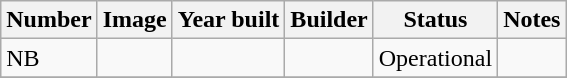<table class="wikitable">
<tr>
<th>Number</th>
<th>Image</th>
<th>Year built</th>
<th>Builder</th>
<th>Status</th>
<th>Notes</th>
</tr>
<tr>
<td>NB</td>
<td></td>
<td></td>
<td></td>
<td>Operational</td>
<td></td>
</tr>
<tr>
</tr>
</table>
